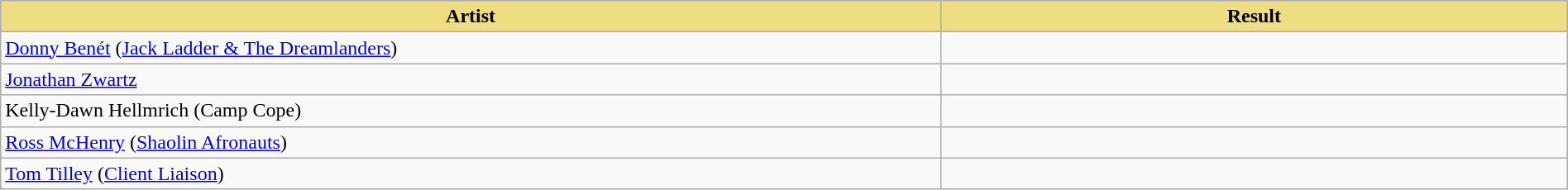<table class="wikitable" width=100%>
<tr>
<th style="width:15%;background:#EEDD82;">Artist</th>
<th style="width:10%;background:#EEDD82;">Result</th>
</tr>
<tr>
<td><a href='#'>Donny Benét</a> (<a href='#'>Jack Ladder & The Dreamlanders</a>)</td>
<td></td>
</tr>
<tr>
<td><a href='#'>Jonathan Zwartz</a></td>
<td></td>
</tr>
<tr>
<td>Kelly-Dawn Hellmrich (Camp Cope)</td>
<td></td>
</tr>
<tr>
<td><a href='#'>Ross McHenry</a> (<a href='#'>Shaolin Afronauts</a>)</td>
<td></td>
</tr>
<tr>
<td><a href='#'>Tom Tilley</a> (<a href='#'>Client Liaison</a>)</td>
<td></td>
</tr>
</table>
